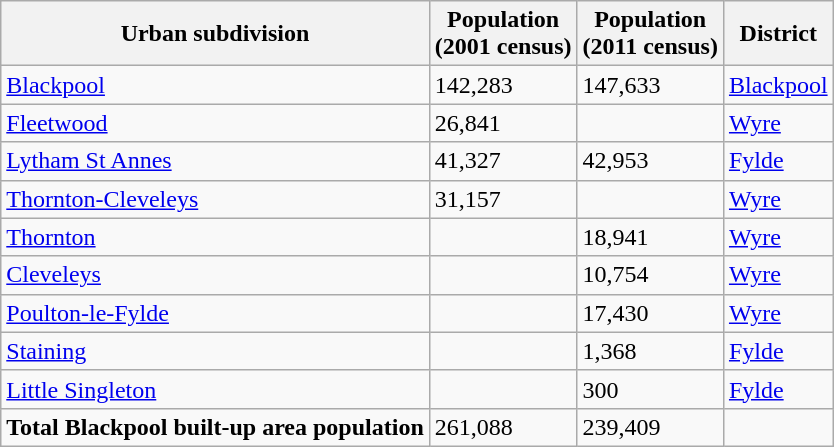<table class="wikitable sortable">
<tr>
<th>Urban subdivision</th>
<th>Population<br>(2001 census)</th>
<th>Population<br>(2011 census)</th>
<th>District</th>
</tr>
<tr>
<td><a href='#'>Blackpool</a></td>
<td>142,283</td>
<td>147,633</td>
<td><a href='#'>Blackpool</a></td>
</tr>
<tr>
<td><a href='#'>Fleetwood</a></td>
<td>26,841</td>
<td></td>
<td><a href='#'>Wyre</a></td>
</tr>
<tr>
<td><a href='#'>Lytham St Annes</a></td>
<td>41,327</td>
<td>42,953</td>
<td><a href='#'>Fylde</a></td>
</tr>
<tr>
<td><a href='#'>Thornton-Cleveleys</a></td>
<td>31,157</td>
<td></td>
<td><a href='#'>Wyre</a></td>
</tr>
<tr>
<td><a href='#'>Thornton</a></td>
<td></td>
<td>18,941</td>
<td><a href='#'>Wyre</a></td>
</tr>
<tr>
<td><a href='#'>Cleveleys</a></td>
<td></td>
<td>10,754</td>
<td><a href='#'>Wyre</a></td>
</tr>
<tr>
<td><a href='#'>Poulton-le-Fylde</a></td>
<td></td>
<td>17,430</td>
<td><a href='#'>Wyre</a></td>
</tr>
<tr>
<td><a href='#'>Staining</a></td>
<td></td>
<td>1,368</td>
<td><a href='#'>Fylde</a></td>
</tr>
<tr>
<td><a href='#'>Little Singleton</a></td>
<td></td>
<td>300</td>
<td><a href='#'>Fylde</a></td>
</tr>
<tr>
<td><strong>Total Blackpool built-up area population</strong></td>
<td>261,088</td>
<td>239,409</td>
<td></td>
</tr>
</table>
